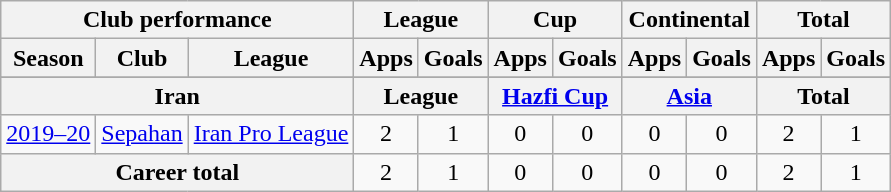<table class="wikitable" style="text-align:center">
<tr>
<th colspan=3>Club performance</th>
<th colspan=2>League</th>
<th colspan=2>Cup</th>
<th colspan=2>Continental</th>
<th colspan=2>Total</th>
</tr>
<tr>
<th>Season</th>
<th>Club</th>
<th>League</th>
<th>Apps</th>
<th>Goals</th>
<th>Apps</th>
<th>Goals</th>
<th>Apps</th>
<th>Goals</th>
<th>Apps</th>
<th>Goals</th>
</tr>
<tr>
</tr>
<tr>
<th colspan=3>Iran</th>
<th colspan=2>League</th>
<th colspan=2><a href='#'>Hazfi Cup</a></th>
<th colspan=2><a href='#'>Asia</a></th>
<th colspan=2>Total</th>
</tr>
<tr>
<td><a href='#'>2019–20</a></td>
<td rowspan="1"><a href='#'>Sepahan</a></td>
<td rowspan="1"><a href='#'>Iran Pro League</a></td>
<td>2</td>
<td>1</td>
<td>0</td>
<td>0</td>
<td>0</td>
<td>0</td>
<td>2</td>
<td>1</td>
</tr>
<tr>
<th colspan=3>Career total</th>
<td>2</td>
<td>1</td>
<td>0</td>
<td>0</td>
<td>0</td>
<td>0</td>
<td>2</td>
<td>1</td>
</tr>
</table>
